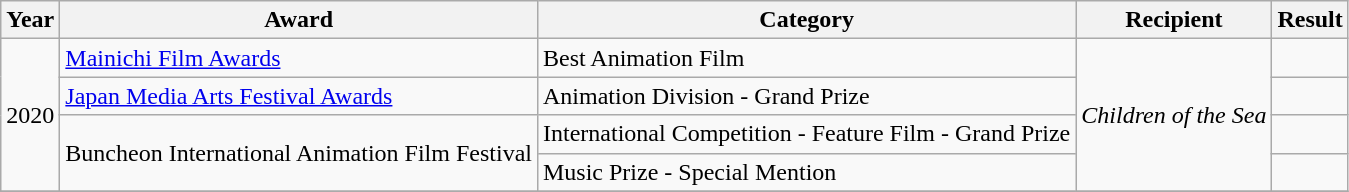<table class="wikitable sortable">
<tr>
<th>Year</th>
<th>Award</th>
<th>Category</th>
<th>Recipient</th>
<th>Result</th>
</tr>
<tr>
<td rowspan="4">2020</td>
<td><a href='#'>Mainichi Film Awards</a></td>
<td>Best Animation Film</td>
<td rowspan="4"><em>Children of the Sea</em></td>
<td></td>
</tr>
<tr>
<td><a href='#'>Japan Media Arts Festival Awards</a></td>
<td>Animation Division - Grand Prize</td>
<td></td>
</tr>
<tr>
<td rowspan="2">Buncheon International Animation Film Festival</td>
<td>International Competition - Feature Film - Grand Prize</td>
<td></td>
</tr>
<tr>
<td>Music Prize - Special Mention</td>
<td></td>
</tr>
<tr>
</tr>
</table>
